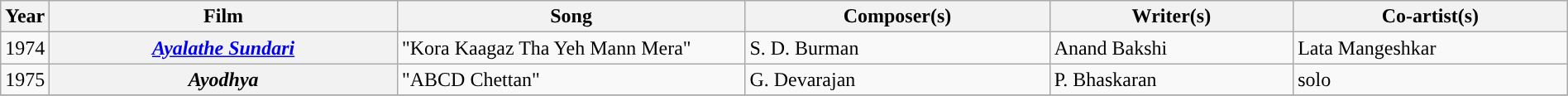<table class="wikitable plainrowheaders" width="100%" textcolor:#000;">
<tr style="background:#b0e0e66;">
<th><strong>Year</strong></th>
<th scope="col" width=23%><strong>Film</strong></th>
<th scope="col" width=23%><strong>Song</strong></th>
<th scope="col" width=20%><strong>Composer(s)</strong></th>
<th scope="col" width=16%><strong>Writer(s)</strong></th>
<th scope="col" width=18%><strong>Co-artist(s)</strong></th>
</tr>
<tr>
<td rowspan=>1974</td>
<th><em><a href='#'>Ayalathe Sundari</a></em></th>
<td>"Kora Kaagaz Tha Yeh Mann Mera"</td>
<td>S. D. Burman</td>
<td>Anand Bakshi</td>
<td>Lata Mangeshkar</td>
</tr>
<tr>
<td>1975</td>
<th><em>Ayodhya</em></th>
<td>"ABCD Chettan"</td>
<td>G. Devarajan</td>
<td>P. Bhaskaran</td>
<td>solo</td>
</tr>
<tr>
</tr>
</table>
